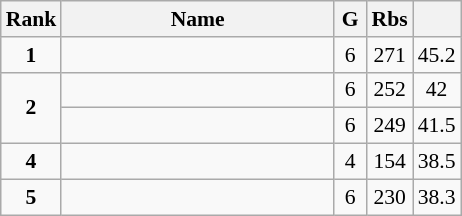<table class="wikitable" style="text-align:center; font-size:90%;">
<tr>
<th width=10px>Rank</th>
<th width=175px>Name</th>
<th width=15px>G</th>
<th width=10px>Rbs</th>
<th width=10px></th>
</tr>
<tr>
<td><strong>1</strong></td>
<td align=left><strong></strong></td>
<td>6</td>
<td>271</td>
<td>45.2</td>
</tr>
<tr>
<td rowspan=2><strong>2</strong></td>
<td align=left></td>
<td>6</td>
<td>252</td>
<td>42</td>
</tr>
<tr>
<td align=left></td>
<td>6</td>
<td>249</td>
<td>41.5</td>
</tr>
<tr>
<td><strong>4</strong></td>
<td align=left></td>
<td>4</td>
<td>154</td>
<td>38.5</td>
</tr>
<tr>
<td><strong>5</strong></td>
<td align=left></td>
<td>6</td>
<td>230</td>
<td>38.3</td>
</tr>
</table>
